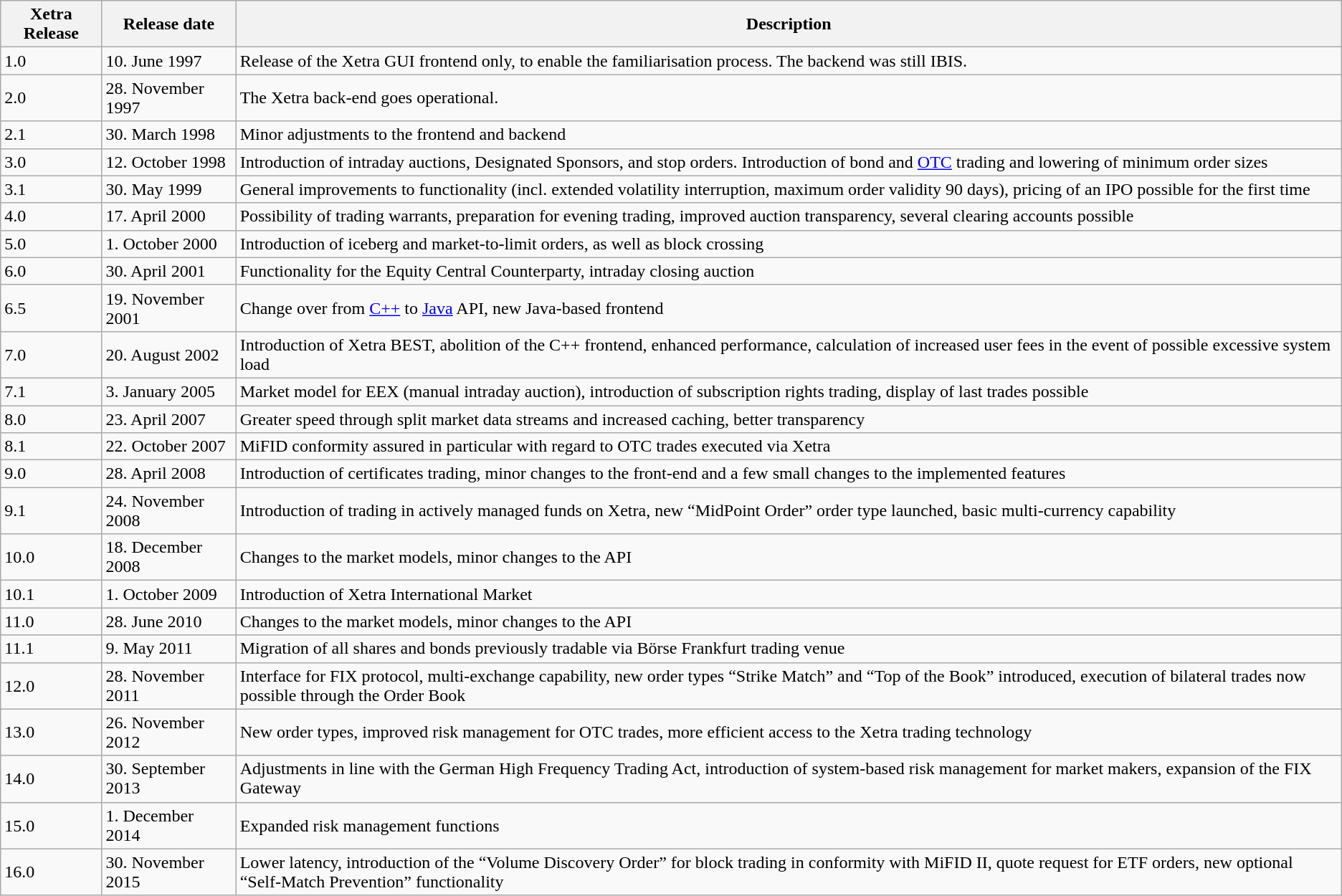<table class="wikitable">
<tr class="hintergrundfarbe5">
<th>Xetra Release</th>
<th>Release date</th>
<th>Description</th>
</tr>
<tr>
<td>1.0</td>
<td>10. June 1997</td>
<td>Release of the Xetra GUI frontend only, to enable the familiarisation process. The backend was still IBIS.</td>
</tr>
<tr>
<td>2.0</td>
<td>28. November 1997</td>
<td>The Xetra back-end goes operational.</td>
</tr>
<tr>
<td>2.1</td>
<td>30. March 1998</td>
<td>Minor adjustments to the frontend and backend</td>
</tr>
<tr>
<td>3.0</td>
<td>12. October 1998</td>
<td>Introduction of intraday auctions, Designated Sponsors, and stop orders. Introduction of bond and <a href='#'>OTC</a> trading and lowering of minimum order sizes</td>
</tr>
<tr>
<td>3.1</td>
<td>30. May 1999</td>
<td>General improvements to functionality (incl. extended volatility interruption, maximum order validity 90 days), pricing of an IPO possible for the first time</td>
</tr>
<tr>
<td>4.0</td>
<td>17. April 2000</td>
<td>Possibility of trading warrants, preparation for evening trading, improved auction transparency, several clearing accounts possible</td>
</tr>
<tr>
<td>5.0</td>
<td>1. October 2000</td>
<td>Introduction of iceberg and market-to-limit orders, as well as block crossing</td>
</tr>
<tr>
<td>6.0</td>
<td>30. April 2001</td>
<td>Functionality for the Equity Central Counterparty, intraday closing auction</td>
</tr>
<tr>
<td>6.5</td>
<td>19. November 2001</td>
<td>Change over from <a href='#'>C++</a> to <a href='#'>Java</a> API, new Java-based frontend</td>
</tr>
<tr>
<td>7.0</td>
<td>20. August 2002</td>
<td>Introduction of Xetra BEST, abolition of the C++ frontend, enhanced performance, calculation of increased user fees in the event of possible excessive system load</td>
</tr>
<tr>
<td>7.1</td>
<td>3. January 2005</td>
<td>Market model for EEX (manual intraday auction), introduction of subscription rights trading, display of last trades possible</td>
</tr>
<tr>
<td>8.0</td>
<td>23. April 2007</td>
<td>Greater speed through split market data streams and increased caching, better transparency</td>
</tr>
<tr>
<td>8.1</td>
<td>22. October 2007</td>
<td>MiFID conformity assured in particular with regard to OTC trades executed via Xetra</td>
</tr>
<tr>
<td>9.0</td>
<td>28. April 2008</td>
<td>Introduction of certificates trading, minor changes to the front-end and a few small changes to the implemented features</td>
</tr>
<tr>
<td>9.1</td>
<td>24. November 2008</td>
<td>Introduction of trading in actively managed funds on Xetra, new “MidPoint Order” order type launched, basic multi-currency capability</td>
</tr>
<tr>
<td>10.0</td>
<td>18. December 2008</td>
<td>Changes to the market models, minor changes to the API</td>
</tr>
<tr>
<td>10.1</td>
<td>1. October 2009</td>
<td>Introduction of Xetra International Market</td>
</tr>
<tr>
<td>11.0</td>
<td>28. June 2010</td>
<td>Changes to the market models, minor changes to the API</td>
</tr>
<tr>
<td>11.1</td>
<td>9. May 2011</td>
<td>Migration of all shares and bonds previously tradable via Börse Frankfurt trading venue</td>
</tr>
<tr>
<td>12.0</td>
<td>28. November 2011</td>
<td>Interface for FIX protocol, multi-exchange capability, new order types “Strike Match” and “Top of the Book” introduced, execution of bilateral trades now possible through the Order Book</td>
</tr>
<tr>
<td>13.0</td>
<td>26. November 2012</td>
<td>New order types, improved risk management for OTC trades, more efficient access to the Xetra trading technology</td>
</tr>
<tr>
<td>14.0</td>
<td>30. September 2013</td>
<td>Adjustments in line with the German High Frequency Trading Act, introduction of system-based risk management for market makers, expansion of the FIX Gateway</td>
</tr>
<tr>
<td>15.0</td>
<td>1. December 2014</td>
<td>Expanded risk management functions</td>
</tr>
<tr>
<td>16.0</td>
<td>30. November 2015</td>
<td>Lower latency, introduction of the “Volume Discovery Order” for block trading in conformity with MiFID II, quote request for ETF orders, new optional “Self-Match Prevention” functionality</td>
</tr>
</table>
